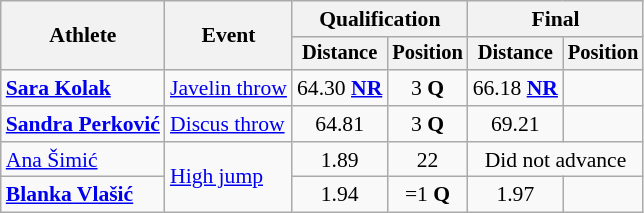<table class=wikitable style="font-size:90%">
<tr>
<th rowspan="2">Athlete</th>
<th rowspan="2">Event</th>
<th colspan="2">Qualification</th>
<th colspan="2">Final</th>
</tr>
<tr style="font-size:95%">
<th>Distance</th>
<th>Position</th>
<th>Distance</th>
<th>Position</th>
</tr>
<tr align=center>
<td align=left><strong><a href='#'>Sara Kolak</a></strong></td>
<td align=left><a href='#'>Javelin throw</a></td>
<td>64.30 <strong><a href='#'>NR</a></strong></td>
<td>3 <strong>Q</strong></td>
<td>66.18 <strong><a href='#'>NR</a></strong></td>
<td></td>
</tr>
<tr align=center>
<td align=left><strong><a href='#'>Sandra Perković</a></strong></td>
<td align=left><a href='#'>Discus throw</a></td>
<td>64.81</td>
<td>3 <strong>Q</strong></td>
<td>69.21</td>
<td></td>
</tr>
<tr align=center>
<td align=left><a href='#'>Ana Šimić</a></td>
<td align=left rowspan=2><a href='#'>High jump</a></td>
<td>1.89</td>
<td>22</td>
<td colspan=2>Did not advance</td>
</tr>
<tr align=center>
<td align=left><strong><a href='#'>Blanka Vlašić</a></strong></td>
<td>1.94</td>
<td>=1 <strong>Q</strong></td>
<td>1.97</td>
<td></td>
</tr>
</table>
